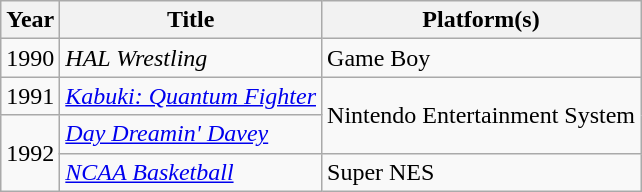<table class="wikitable sortable plainrowheaders">
<tr>
<th scope="col">Year</th>
<th scope="col">Title</th>
<th scope="col">Platform(s)</th>
</tr>
<tr>
<td>1990</td>
<td><em>HAL Wrestling</em></td>
<td>Game Boy</td>
</tr>
<tr>
<td>1991</td>
<td><em><a href='#'>Kabuki: Quantum Fighter</a></em></td>
<td rowspan="2">Nintendo Entertainment System</td>
</tr>
<tr>
<td rowspan="2">1992</td>
<td><em><a href='#'>Day Dreamin' Davey</a></em></td>
</tr>
<tr>
<td><em><a href='#'>NCAA Basketball</a></em></td>
<td>Super NES</td>
</tr>
</table>
